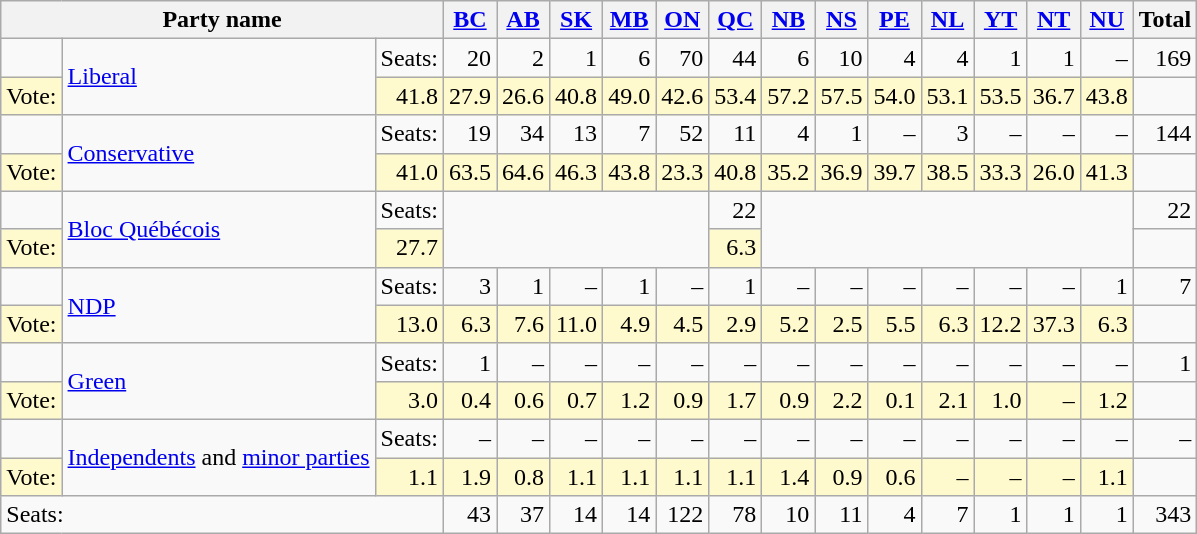<table class="wikitable" style="text-align:right;">
<tr>
<th colspan="3">Party name</th>
<th><a href='#'>BC</a></th>
<th><a href='#'>AB</a></th>
<th><a href='#'>SK</a></th>
<th><a href='#'>MB</a></th>
<th><a href='#'>ON</a></th>
<th><a href='#'>QC</a></th>
<th><a href='#'>NB</a></th>
<th><a href='#'>NS</a></th>
<th><a href='#'>PE</a></th>
<th><a href='#'>NL</a></th>
<th><a href='#'>YT</a></th>
<th><a href='#'>NT</a></th>
<th><a href='#'>NU</a></th>
<th>Total</th>
</tr>
<tr>
<td> </td>
<td rowspan="2" style="text-align:left;"><a href='#'>Liberal</a></td>
<td style="text-align:left;">Seats:</td>
<td>20</td>
<td>2</td>
<td>1</td>
<td>6</td>
<td>70</td>
<td>44</td>
<td>6</td>
<td>10</td>
<td>4</td>
<td>4</td>
<td>1</td>
<td>1</td>
<td>–</td>
<td>169</td>
</tr>
<tr style="background-color:#fffacd">
<td style="text-align:left;">Vote:</td>
<td>41.8</td>
<td>27.9</td>
<td>26.6</td>
<td>40.8</td>
<td>49.0</td>
<td>42.6</td>
<td>53.4</td>
<td>57.2</td>
<td>57.5</td>
<td>54.0</td>
<td>53.1</td>
<td>53.5</td>
<td>36.7</td>
<td>43.8</td>
</tr>
<tr>
<td> </td>
<td rowspan="2" style="text-align:left;"><a href='#'>Conservative</a></td>
<td style="text-align:left;">Seats:</td>
<td>19</td>
<td>34</td>
<td>13</td>
<td>7</td>
<td>52</td>
<td>11</td>
<td>4</td>
<td>1</td>
<td>–</td>
<td>3</td>
<td>–</td>
<td>–</td>
<td>–</td>
<td>144</td>
</tr>
<tr style="background-color:#fffacd">
<td style="text-align:left;">Vote:</td>
<td>41.0</td>
<td>63.5</td>
<td>64.6</td>
<td>46.3</td>
<td>43.8</td>
<td>23.3</td>
<td>40.8</td>
<td>35.2</td>
<td>36.9</td>
<td>39.7</td>
<td>38.5</td>
<td>33.3</td>
<td>26.0</td>
<td>41.3</td>
</tr>
<tr>
<td> </td>
<td rowspan="2" style="text-align:left;"><a href='#'>Bloc Québécois</a></td>
<td style="text-align:left;">Seats:</td>
<td rowspan="2" colspan="5"></td>
<td>22</td>
<td rowspan="2" colspan="7"></td>
<td>22</td>
</tr>
<tr style="background-color:#fffacd">
<td style="text-align:left;">Vote:</td>
<td>27.7</td>
<td>6.3</td>
</tr>
<tr>
<td> </td>
<td rowspan="2" style="text-align:left;"><a href='#'>NDP</a></td>
<td style="text-align:left;">Seats:</td>
<td>3</td>
<td>1</td>
<td>–</td>
<td>1</td>
<td>–</td>
<td>1</td>
<td>–</td>
<td>–</td>
<td>–</td>
<td>–</td>
<td>–</td>
<td>–</td>
<td>1</td>
<td>7</td>
</tr>
<tr style="background-color:#fffacd">
<td style="text-align:left;">Vote:</td>
<td>13.0</td>
<td>6.3</td>
<td>7.6</td>
<td>11.0</td>
<td>4.9</td>
<td>4.5</td>
<td>2.9</td>
<td>5.2</td>
<td>2.5</td>
<td>5.5</td>
<td>6.3</td>
<td>12.2</td>
<td>37.3</td>
<td>6.3</td>
</tr>
<tr>
<td> </td>
<td rowspan="2" style="text-align:left;"><a href='#'>Green</a></td>
<td style="text-align:left;">Seats:</td>
<td>1</td>
<td>–</td>
<td>–</td>
<td>–</td>
<td>–</td>
<td>–</td>
<td>–</td>
<td>–</td>
<td>–</td>
<td>–</td>
<td>–</td>
<td>–</td>
<td>–</td>
<td>1</td>
</tr>
<tr style="background-color:#fffacd">
<td style="text-align:left;">Vote:</td>
<td>3.0</td>
<td>0.4</td>
<td>0.6</td>
<td>0.7</td>
<td>1.2</td>
<td>0.9</td>
<td>1.7</td>
<td>0.9</td>
<td>2.2</td>
<td>0.1</td>
<td>2.1</td>
<td>1.0</td>
<td>–</td>
<td>1.2</td>
</tr>
<tr>
<td> </td>
<td rowspan="2" style="text-align:left;"><a href='#'>Independents</a> and <a href='#'>minor parties</a></td>
<td style="text-align:left;">Seats:</td>
<td>–</td>
<td>–</td>
<td>–</td>
<td>–</td>
<td>–</td>
<td>–</td>
<td>–</td>
<td>–</td>
<td>–</td>
<td>–</td>
<td>–</td>
<td>–</td>
<td>–</td>
<td>–</td>
</tr>
<tr style="background-color:#fffacd">
<td style="text-align:left;">Vote:</td>
<td>1.1</td>
<td>1.9</td>
<td>0.8</td>
<td>1.1</td>
<td>1.1</td>
<td>1.1</td>
<td>1.1</td>
<td>1.4</td>
<td>0.9</td>
<td>0.6</td>
<td>–</td>
<td>–</td>
<td>–</td>
<td>1.1</td>
</tr>
<tr>
<td colspan="3" style="text-align:left;">Seats:</td>
<td>43</td>
<td>37</td>
<td>14</td>
<td>14</td>
<td>122</td>
<td>78</td>
<td>10</td>
<td>11</td>
<td>4</td>
<td>7</td>
<td>1</td>
<td>1</td>
<td>1</td>
<td>343</td>
</tr>
</table>
